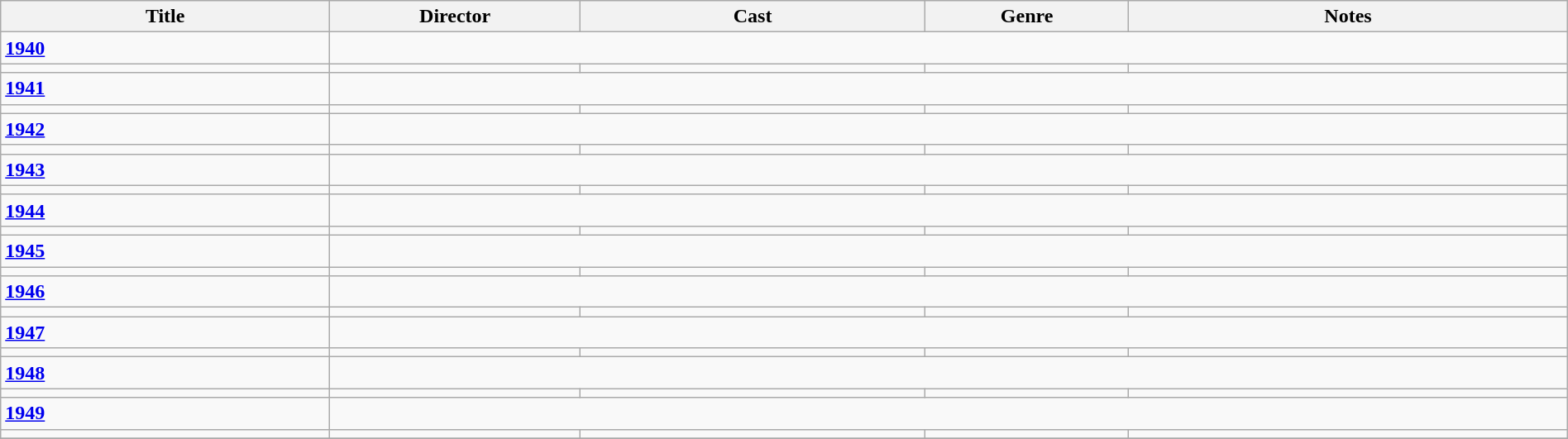<table class="wikitable" width= "100%">
<tr>
<th width=21%>Title</th>
<th width=16%>Director</th>
<th width=22%>Cast</th>
<th width=13%>Genre</th>
<th width=28%>Notes</th>
</tr>
<tr>
<td><strong><a href='#'>1940</a></strong></td>
</tr>
<tr>
<td></td>
<td></td>
<td></td>
<td></td>
<td></td>
</tr>
<tr>
<td><strong><a href='#'>1941</a></strong></td>
</tr>
<tr>
<td></td>
<td></td>
<td></td>
<td></td>
<td></td>
</tr>
<tr>
<td><strong><a href='#'>1942</a></strong></td>
</tr>
<tr>
<td></td>
<td></td>
<td></td>
<td></td>
<td></td>
</tr>
<tr>
<td><strong><a href='#'>1943</a></strong></td>
</tr>
<tr>
<td></td>
<td></td>
<td></td>
<td></td>
<td></td>
</tr>
<tr>
<td><strong><a href='#'>1944</a></strong></td>
</tr>
<tr>
<td></td>
<td></td>
<td></td>
<td></td>
<td></td>
</tr>
<tr>
<td><strong><a href='#'>1945</a></strong></td>
</tr>
<tr>
<td></td>
<td></td>
<td></td>
<td></td>
<td></td>
</tr>
<tr>
<td><strong><a href='#'>1946</a></strong></td>
</tr>
<tr>
<td></td>
<td></td>
<td></td>
<td></td>
<td></td>
</tr>
<tr>
<td><strong><a href='#'>1947</a></strong></td>
</tr>
<tr>
<td></td>
<td></td>
<td></td>
<td></td>
<td></td>
</tr>
<tr>
<td><strong><a href='#'>1948</a></strong></td>
</tr>
<tr>
<td></td>
<td></td>
<td></td>
<td></td>
<td></td>
</tr>
<tr>
<td><strong><a href='#'>1949</a></strong></td>
</tr>
<tr>
<td></td>
<td></td>
<td></td>
<td></td>
<td></td>
</tr>
<tr>
</tr>
</table>
